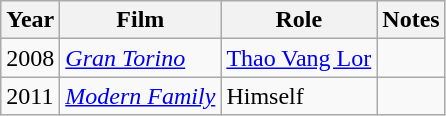<table class="wikitable">
<tr>
<th>Year</th>
<th>Film</th>
<th>Role</th>
<th>Notes</th>
</tr>
<tr>
<td>2008</td>
<td><em><a href='#'>Gran Torino</a></em></td>
<td><a href='#'>Thao Vang Lor</a></td>
<td></td>
</tr>
<tr>
<td>2011</td>
<td><em><a href='#'>Modern Family</a></em></td>
<td>Himself</td>
<td></td>
</tr>
</table>
